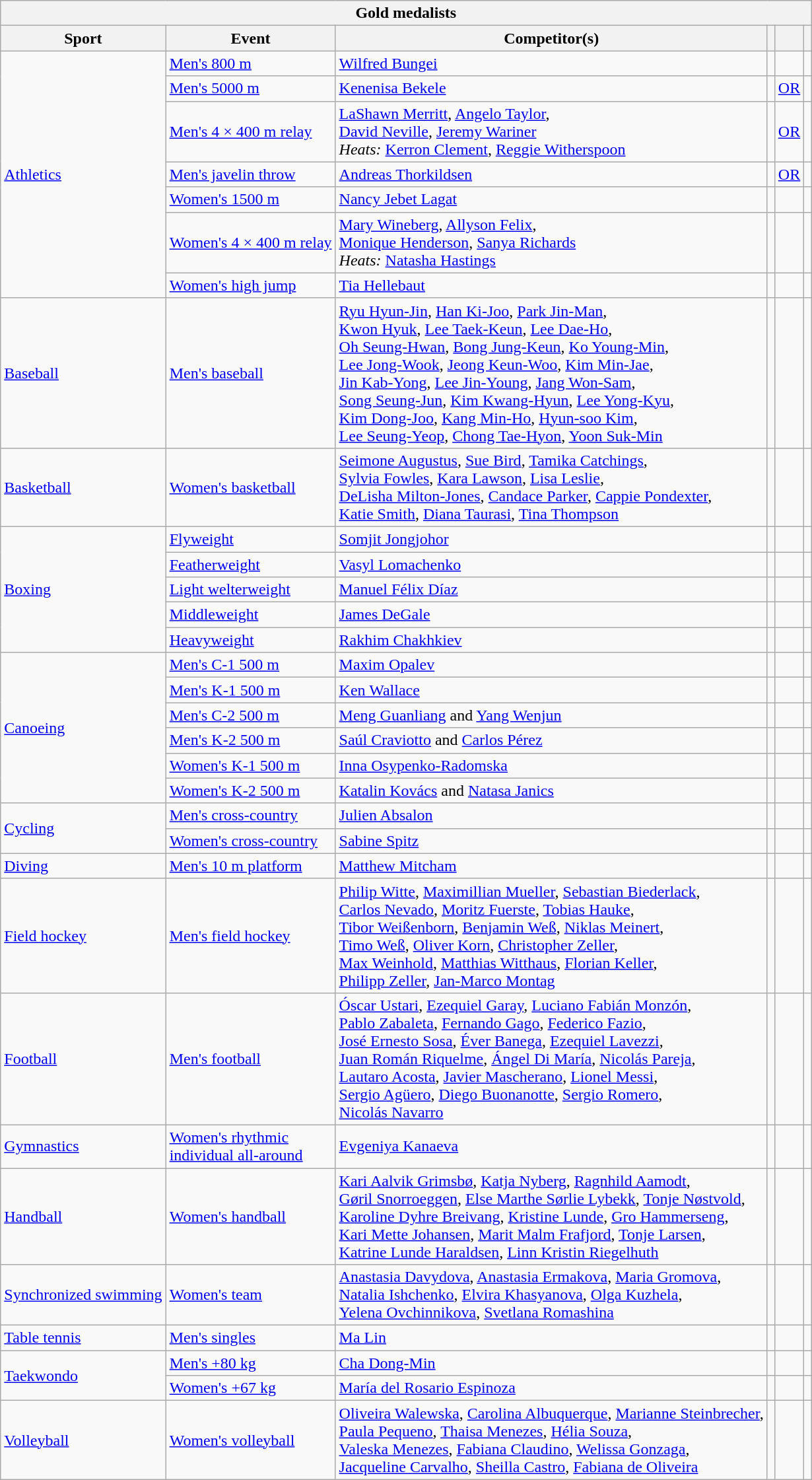<table class="wikitable">
<tr>
<th colspan="6">Gold medalists</th>
</tr>
<tr>
<th>Sport</th>
<th>Event</th>
<th>Competitor(s)</th>
<th></th>
<th></th>
<th></th>
</tr>
<tr>
<td rowspan=7><a href='#'>Athletics</a></td>
<td><a href='#'>Men's 800 m</a></td>
<td><a href='#'>Wilfred Bungei</a></td>
<td></td>
<td></td>
<td></td>
</tr>
<tr>
<td><a href='#'>Men's 5000 m</a></td>
<td><a href='#'>Kenenisa Bekele</a></td>
<td></td>
<td><a href='#'>OR</a></td>
<td></td>
</tr>
<tr>
<td><a href='#'>Men's 4 × 400 m relay</a></td>
<td><span><a href='#'>LaShawn Merritt</a>, <a href='#'>Angelo Taylor</a>,<br><a href='#'>David Neville</a>, <a href='#'>Jeremy Wariner</a><br><em>Heats:</em> <a href='#'>Kerron Clement</a>, <a href='#'>Reggie Witherspoon</a></span></td>
<td></td>
<td><a href='#'>OR</a></td>
<td></td>
</tr>
<tr>
<td><a href='#'>Men's javelin throw</a></td>
<td><a href='#'>Andreas Thorkildsen</a></td>
<td></td>
<td><a href='#'>OR</a></td>
<td></td>
</tr>
<tr>
<td><a href='#'>Women's 1500 m</a></td>
<td><a href='#'>Nancy Jebet Lagat</a></td>
<td></td>
<td></td>
<td></td>
</tr>
<tr>
<td><a href='#'>Women's 4 × 400 m relay</a></td>
<td><span><a href='#'>Mary Wineberg</a>, <a href='#'>Allyson Felix</a>,<br><a href='#'>Monique Henderson</a>, <a href='#'>Sanya Richards</a><br><em>Heats:</em> <a href='#'>Natasha Hastings</a></span></td>
<td></td>
<td></td>
<td></td>
</tr>
<tr>
<td><a href='#'>Women's high jump</a></td>
<td><a href='#'>Tia Hellebaut</a></td>
<td></td>
<td></td>
<td></td>
</tr>
<tr>
<td><a href='#'>Baseball</a></td>
<td><a href='#'>Men's baseball</a></td>
<td><span><a href='#'>Ryu Hyun-Jin</a>, <a href='#'>Han Ki-Joo</a>, <a href='#'>Park Jin-Man</a>,<br><a href='#'>Kwon Hyuk</a>, <a href='#'>Lee Taek-Keun</a>, <a href='#'>Lee Dae-Ho</a>,<br><a href='#'>Oh Seung-Hwan</a>, <a href='#'>Bong Jung-Keun</a>, <a href='#'>Ko Young-Min</a>,<br><a href='#'>Lee Jong-Wook</a>, <a href='#'>Jeong Keun-Woo</a>, <a href='#'>Kim Min-Jae</a>,<br><a href='#'>Jin Kab-Yong</a>, <a href='#'>Lee Jin-Young</a>, <a href='#'>Jang Won-Sam</a>,<br><a href='#'>Song Seung-Jun</a>, <a href='#'>Kim Kwang-Hyun</a>, <a href='#'>Lee Yong-Kyu</a>,<br><a href='#'>Kim Dong-Joo</a>, <a href='#'>Kang Min-Ho</a>, <a href='#'>Hyun-soo Kim</a>,<br><a href='#'>Lee Seung-Yeop</a>, <a href='#'>Chong Tae-Hyon</a>, <a href='#'>Yoon Suk-Min</a></span></td>
<td></td>
<td></td>
<td></td>
</tr>
<tr>
<td><a href='#'>Basketball</a></td>
<td><a href='#'>Women's basketball</a></td>
<td><span><a href='#'>Seimone Augustus</a>, <a href='#'>Sue Bird</a>, <a href='#'>Tamika Catchings</a>,<br><a href='#'>Sylvia Fowles</a>, <a href='#'>Kara Lawson</a>, <a href='#'>Lisa Leslie</a>,<br><a href='#'>DeLisha Milton-Jones</a>, <a href='#'>Candace Parker</a>, <a href='#'>Cappie Pondexter</a>,<br><a href='#'>Katie Smith</a>, <a href='#'>Diana Taurasi</a>, <a href='#'>Tina Thompson</a></span></td>
<td></td>
<td></td>
<td></td>
</tr>
<tr>
<td rowspan=5><a href='#'>Boxing</a></td>
<td><a href='#'>Flyweight</a></td>
<td><a href='#'>Somjit Jongjohor</a></td>
<td></td>
<td></td>
<td></td>
</tr>
<tr>
<td><a href='#'>Featherweight</a></td>
<td><a href='#'>Vasyl Lomachenko</a></td>
<td></td>
<td></td>
<td></td>
</tr>
<tr>
<td><a href='#'>Light welterweight</a></td>
<td><a href='#'>Manuel Félix Díaz</a></td>
<td></td>
<td></td>
<td></td>
</tr>
<tr>
<td><a href='#'>Middleweight</a></td>
<td><a href='#'>James DeGale</a></td>
<td></td>
<td></td>
<td></td>
</tr>
<tr>
<td><a href='#'>Heavyweight</a></td>
<td><a href='#'>Rakhim Chakhkiev</a></td>
<td></td>
<td></td>
<td></td>
</tr>
<tr>
<td rowspan=6><a href='#'>Canoeing</a></td>
<td><a href='#'>Men's C-1 500 m</a></td>
<td><a href='#'>Maxim Opalev</a></td>
<td></td>
<td></td>
<td></td>
</tr>
<tr>
<td><a href='#'>Men's K-1 500 m</a></td>
<td><a href='#'>Ken Wallace</a></td>
<td></td>
<td></td>
<td></td>
</tr>
<tr>
<td><a href='#'>Men's C-2 500 m</a></td>
<td><a href='#'>Meng Guanliang</a> and <a href='#'>Yang Wenjun</a></td>
<td></td>
<td></td>
<td></td>
</tr>
<tr>
<td><a href='#'>Men's K-2 500 m</a></td>
<td><a href='#'>Saúl Craviotto</a> and <a href='#'>Carlos Pérez</a></td>
<td></td>
<td></td>
<td></td>
</tr>
<tr>
<td><a href='#'>Women's K-1 500 m</a></td>
<td><a href='#'>Inna Osypenko-Radomska</a></td>
<td></td>
<td></td>
<td></td>
</tr>
<tr>
<td><a href='#'>Women's K-2 500 m</a></td>
<td><a href='#'>Katalin Kovács</a> and <a href='#'>Natasa Janics</a></td>
<td></td>
<td></td>
<td></td>
</tr>
<tr>
<td rowspan=2><a href='#'>Cycling</a></td>
<td><a href='#'>Men's cross-country</a></td>
<td><a href='#'>Julien Absalon</a></td>
<td></td>
<td></td>
<td></td>
</tr>
<tr>
<td><a href='#'>Women's cross-country</a></td>
<td><a href='#'>Sabine Spitz</a></td>
<td></td>
<td></td>
<td></td>
</tr>
<tr>
<td><a href='#'>Diving</a></td>
<td><a href='#'>Men's 10 m platform</a></td>
<td><a href='#'>Matthew Mitcham</a></td>
<td></td>
<td></td>
<td></td>
</tr>
<tr>
<td><a href='#'>Field hockey</a></td>
<td><a href='#'>Men's field hockey</a></td>
<td><span><a href='#'>Philip Witte</a>, <a href='#'>Maximillian Mueller</a>, <a href='#'>Sebastian Biederlack</a>,<br><a href='#'>Carlos Nevado</a>, <a href='#'>Moritz Fuerste</a>, <a href='#'>Tobias Hauke</a>,<br><a href='#'>Tibor Weißenborn</a>, <a href='#'>Benjamin Weß</a>, <a href='#'>Niklas Meinert</a>,<br><a href='#'>Timo Weß</a>, <a href='#'>Oliver Korn</a>, <a href='#'>Christopher Zeller</a>,<br><a href='#'>Max Weinhold</a>, <a href='#'>Matthias Witthaus</a>, <a href='#'>Florian Keller</a>,<br><a href='#'>Philipp Zeller</a>, <a href='#'>Jan-Marco Montag</a></span></td>
<td></td>
<td></td>
<td></td>
</tr>
<tr>
<td><a href='#'>Football</a></td>
<td><a href='#'>Men's football</a></td>
<td><span><a href='#'>Óscar Ustari</a>, <a href='#'>Ezequiel Garay</a>, <a href='#'>Luciano Fabián Monzón</a>,<br><a href='#'>Pablo Zabaleta</a>, <a href='#'>Fernando Gago</a>, <a href='#'>Federico Fazio</a>,<br><a href='#'>José Ernesto Sosa</a>, <a href='#'>Éver Banega</a>, <a href='#'>Ezequiel Lavezzi</a>,<br><a href='#'>Juan Román Riquelme</a>, <a href='#'>Ángel Di María</a>, <a href='#'>Nicolás Pareja</a>,<br><a href='#'>Lautaro Acosta</a>, <a href='#'>Javier Mascherano</a>, <a href='#'>Lionel Messi</a>,<br><a href='#'>Sergio Agüero</a>, <a href='#'>Diego Buonanotte</a>, <a href='#'>Sergio Romero</a>,<br><a href='#'>Nicolás Navarro</a></span></td>
<td></td>
<td></td>
<td></td>
</tr>
<tr>
<td><a href='#'>Gymnastics</a></td>
<td><a href='#'>Women's rhythmic<br>individual all-around</a></td>
<td><a href='#'>Evgeniya Kanaeva</a></td>
<td></td>
<td></td>
<td></td>
</tr>
<tr>
<td><a href='#'>Handball</a></td>
<td><a href='#'>Women's handball</a></td>
<td><span><a href='#'>Kari Aalvik Grimsbø</a>, <a href='#'>Katja Nyberg</a>, <a href='#'>Ragnhild Aamodt</a>,<br><a href='#'>Gøril Snorroeggen</a>, <a href='#'>Else Marthe Sørlie Lybekk</a>, <a href='#'>Tonje Nøstvold</a>,<br><a href='#'>Karoline Dyhre Breivang</a>, <a href='#'>Kristine Lunde</a>, <a href='#'>Gro Hammerseng</a>,<br><a href='#'>Kari Mette Johansen</a>, <a href='#'>Marit Malm Frafjord</a>, <a href='#'>Tonje Larsen</a>,<br><a href='#'>Katrine Lunde Haraldsen</a>, <a href='#'>Linn Kristin Riegelhuth</a></span></td>
<td></td>
<td></td>
<td></td>
</tr>
<tr>
<td><a href='#'>Synchronized swimming</a></td>
<td><a href='#'>Women's team</a></td>
<td><span><a href='#'>Anastasia Davydova</a>, <a href='#'>Anastasia Ermakova</a>, <a href='#'>Maria Gromova</a>,<br> <a href='#'>Natalia Ishchenko</a>, <a href='#'>Elvira Khasyanova</a>, <a href='#'>Olga Kuzhela</a>,<br> <a href='#'>Yelena Ovchinnikova</a>, <a href='#'>Svetlana Romashina</a></span></td>
<td></td>
<td></td>
<td></td>
</tr>
<tr>
<td><a href='#'>Table tennis</a></td>
<td><a href='#'>Men's singles</a></td>
<td><a href='#'>Ma Lin</a></td>
<td></td>
<td></td>
<td></td>
</tr>
<tr>
<td rowspan=2><a href='#'>Taekwondo</a></td>
<td><a href='#'>Men's +80 kg</a></td>
<td><a href='#'>Cha Dong-Min</a></td>
<td></td>
<td></td>
<td></td>
</tr>
<tr>
<td><a href='#'>Women's +67 kg</a></td>
<td><a href='#'>María del Rosario Espinoza</a></td>
<td></td>
<td></td>
<td></td>
</tr>
<tr>
<td><a href='#'>Volleyball</a></td>
<td><a href='#'>Women's volleyball</a></td>
<td><span><a href='#'>Oliveira Walewska</a>, <a href='#'>Carolina Albuquerque</a>, <a href='#'>Marianne Steinbrecher</a>,<br><a href='#'>Paula Pequeno</a>, <a href='#'>Thaisa Menezes</a>, <a href='#'>Hélia Souza</a>,<br><a href='#'>Valeska Menezes</a>, <a href='#'>Fabiana Claudino</a>, <a href='#'>Welissa Gonzaga</a>,<br><a href='#'>Jacqueline Carvalho</a>, <a href='#'>Sheilla Castro</a>, <a href='#'>Fabiana de Oliveira</a></span></td>
<td></td>
<td></td>
<td></td>
</tr>
</table>
